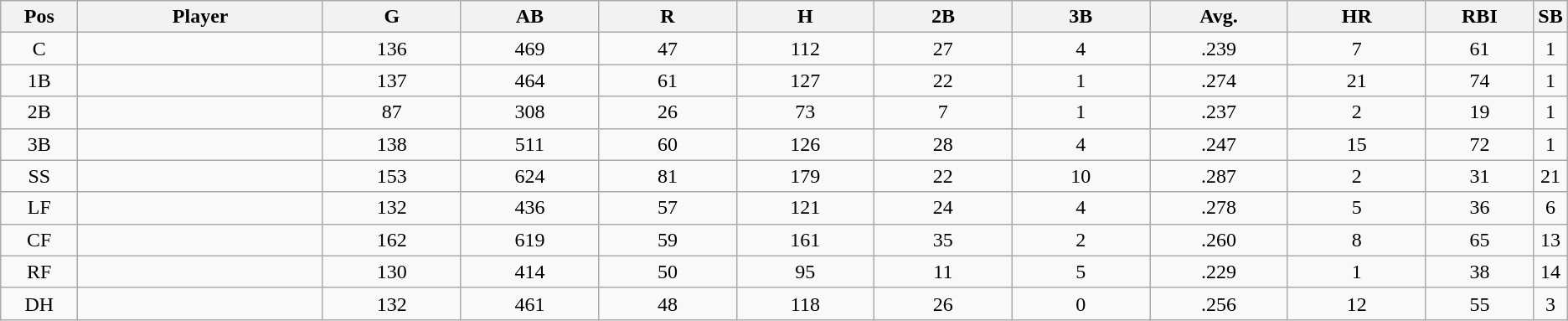<table class="wikitable sortable">
<tr>
<th bgcolor="#DDDDFF" width="5%">Pos</th>
<th bgcolor="#DDDDFF" width="16%">Player</th>
<th bgcolor="#DDDDFF" width="9%">G</th>
<th bgcolor="#DDDDFF" width="9%">AB</th>
<th bgcolor="#DDDDFF" width="9%">R</th>
<th bgcolor="#DDDDFF" width="9%">H</th>
<th bgcolor="#DDDDFF" width="9%">2B</th>
<th bgcolor="#DDDDFF" width="9%">3B</th>
<th bgcolor="#DDDDFF" width="9%">Avg.</th>
<th bgcolor="#DDDDFF" width="9%">HR</th>
<th bgcolor="#DDDDFF" width="9%">RBI</th>
<th bgcolor="#DDDDFF" width="9%">SB</th>
</tr>
<tr align="center">
<td>C</td>
<td></td>
<td>136</td>
<td>469</td>
<td>47</td>
<td>112</td>
<td>27</td>
<td>4</td>
<td>.239</td>
<td>7</td>
<td>61</td>
<td>1</td>
</tr>
<tr align="center">
<td>1B</td>
<td></td>
<td>137</td>
<td>464</td>
<td>61</td>
<td>127</td>
<td>22</td>
<td>1</td>
<td>.274</td>
<td>21</td>
<td>74</td>
<td>1</td>
</tr>
<tr align="center">
<td>2B</td>
<td></td>
<td>87</td>
<td>308</td>
<td>26</td>
<td>73</td>
<td>7</td>
<td>1</td>
<td>.237</td>
<td>2</td>
<td>19</td>
<td>1</td>
</tr>
<tr align="center">
<td>3B</td>
<td></td>
<td>138</td>
<td>511</td>
<td>60</td>
<td>126</td>
<td>28</td>
<td>4</td>
<td>.247</td>
<td>15</td>
<td>72</td>
<td>1</td>
</tr>
<tr align="center">
<td>SS</td>
<td></td>
<td>153</td>
<td>624</td>
<td>81</td>
<td>179</td>
<td>22</td>
<td>10</td>
<td>.287</td>
<td>2</td>
<td>31</td>
<td>21</td>
</tr>
<tr align="center">
<td>LF</td>
<td></td>
<td>132</td>
<td>436</td>
<td>57</td>
<td>121</td>
<td>24</td>
<td>4</td>
<td>.278</td>
<td>5</td>
<td>36</td>
<td>6</td>
</tr>
<tr align="center">
<td>CF</td>
<td></td>
<td>162</td>
<td>619</td>
<td>59</td>
<td>161</td>
<td>35</td>
<td>2</td>
<td>.260</td>
<td>8</td>
<td>65</td>
<td>13</td>
</tr>
<tr align="center">
<td>RF</td>
<td></td>
<td>130</td>
<td>414</td>
<td>50</td>
<td>95</td>
<td>11</td>
<td>5</td>
<td>.229</td>
<td>1</td>
<td>38</td>
<td>14</td>
</tr>
<tr align="center">
<td>DH</td>
<td></td>
<td>132</td>
<td>461</td>
<td>48</td>
<td>118</td>
<td>26</td>
<td>0</td>
<td>.256</td>
<td>12</td>
<td>55</td>
<td>3</td>
</tr>
</table>
